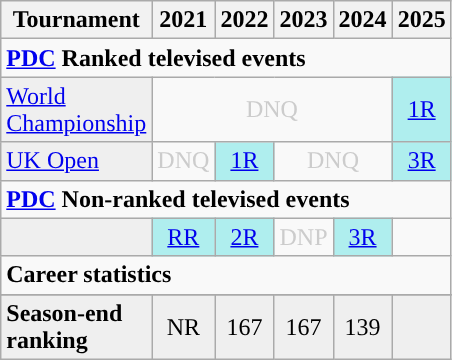<table class="wikitable" style="width:20%; margin:0">
<tr>
<th>Tournament</th>
<th>2021</th>
<th>2022</th>
<th>2023</th>
<th>2024</th>
<th>2025</th>
</tr>
<tr>
<td Colspan="6" style="text-align:left"><strong><a href='#'>PDC</a> Ranked televised events</strong></td>
</tr>
<tr>
<td style="background:#efefef;"><a href='#'>World Championship</a></td>
<td colspan=4 style="text-align:center; color:#ccc;">DNQ</td>
<td style="text-align:center; background:#afeeee;"><a href='#'>1R</a></td>
</tr>
<tr>
<td style="background:#efefef;"><a href='#'>UK Open</a></td>
<td style="text-align:center; color:#ccc;">DNQ</td>
<td style="text-align:center; background:#afeeee;"><a href='#'>1R</a></td>
<td colspan=2 style="text-align:center; color:#ccc;">DNQ</td>
<td style="text-align:center; background:#afeeee;"><a href='#'>3R</a></td>
</tr>
<tr>
<td colspan="6" style="text-align:left"><strong><a href='#'>PDC</a> Non-ranked televised events</strong></td>
</tr>
<tr>
<td style="background:#efefef;"></td>
<td style="text-align:center; background:#afeeee;"><a href='#'>RR</a></td>
<td style="text-align:center; background:#afeeee;"><a href='#'>2R</a></td>
<td style="text-align:center; color:#ccc;">DNP</td>
<td style="text-align:center; background:#afeeee;"><a href='#'>3R</a></td>
<td></td>
</tr>
<tr>
<td colspan="6" style="text-align:left"><strong>Career statistics</strong></td>
</tr>
<tr>
</tr>
<tr style="background:#efefef">
<td style="text-align:left"><strong>Season-end ranking</strong></td>
<td style="text-align:center;">NR</td>
<td style="text-align:center;">167</td>
<td style="text-align:center;">167</td>
<td style="text-align:center;">139</td>
<td style="text-align:center;"></td>
</tr>
</table>
